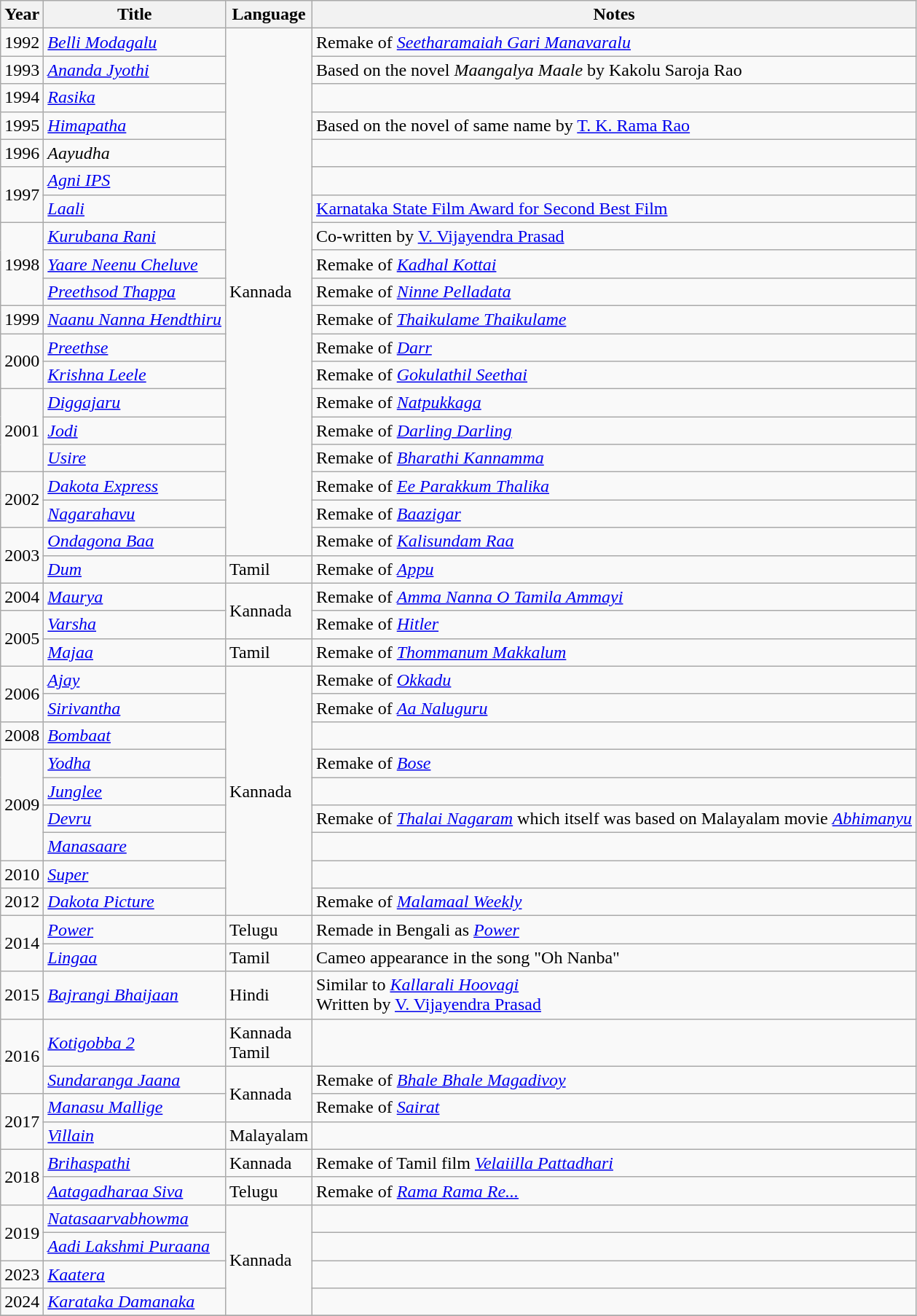<table class="wikitable">
<tr>
<th scope="col">Year</th>
<th scope="col">Title</th>
<th scope="col">Language</th>
<th class="unsortable" scope="col">Notes</th>
</tr>
<tr>
<td>1992</td>
<td><em><a href='#'>Belli Modagalu</a></em></td>
<td rowspan="19">Kannada</td>
<td>Remake of <em><a href='#'>Seetharamaiah Gari Manavaralu</a></em></td>
</tr>
<tr>
<td>1993</td>
<td><em><a href='#'>Ananda Jyothi</a></em></td>
<td>Based on the novel <em>Maangalya Maale</em> by Kakolu Saroja Rao</td>
</tr>
<tr>
<td>1994</td>
<td><em><a href='#'>Rasika</a></em></td>
<td></td>
</tr>
<tr>
<td>1995</td>
<td><em><a href='#'>Himapatha</a></em></td>
<td>Based on the novel of same name by <a href='#'>T. K. Rama Rao</a></td>
</tr>
<tr>
<td>1996</td>
<td><em>Aayudha</em></td>
<td></td>
</tr>
<tr>
<td rowspan="2">1997</td>
<td><em><a href='#'>Agni IPS</a></em></td>
<td></td>
</tr>
<tr>
<td><em><a href='#'>Laali</a></em></td>
<td><a href='#'>Karnataka State Film Award for Second Best Film</a></td>
</tr>
<tr>
<td rowspan="3">1998</td>
<td><em><a href='#'>Kurubana Rani</a></em></td>
<td>Co-written by <a href='#'>V. Vijayendra Prasad</a></td>
</tr>
<tr>
<td><em><a href='#'>Yaare Neenu Cheluve</a></em></td>
<td>Remake of <em><a href='#'>Kadhal Kottai</a></em></td>
</tr>
<tr>
<td><em><a href='#'>Preethsod Thappa</a></em></td>
<td>Remake of <em><a href='#'>Ninne Pelladata</a></em></td>
</tr>
<tr>
<td>1999</td>
<td><em><a href='#'>Naanu Nanna Hendthiru</a></em></td>
<td>Remake of <em><a href='#'>Thaikulame Thaikulame</a></em></td>
</tr>
<tr>
<td rowspan="2">2000</td>
<td><em><a href='#'>Preethse</a></em></td>
<td>Remake of <em><a href='#'>Darr</a></em></td>
</tr>
<tr>
<td><em><a href='#'>Krishna Leele</a></em></td>
<td>Remake of <em><a href='#'>Gokulathil Seethai</a></em></td>
</tr>
<tr>
<td rowspan="3">2001</td>
<td><em><a href='#'>Diggajaru</a></em></td>
<td>Remake of <em><a href='#'>Natpukkaga</a></em></td>
</tr>
<tr>
<td><em><a href='#'>Jodi</a></em></td>
<td>Remake of <em><a href='#'>Darling Darling</a></em></td>
</tr>
<tr>
<td><em><a href='#'>Usire</a></em></td>
<td>Remake of <em><a href='#'>Bharathi Kannamma</a></em></td>
</tr>
<tr>
<td rowspan="2">2002</td>
<td><em><a href='#'>Dakota Express</a></em></td>
<td>Remake of <em><a href='#'>Ee Parakkum Thalika</a></em></td>
</tr>
<tr>
<td><em><a href='#'>Nagarahavu</a></em></td>
<td>Remake of <em><a href='#'>Baazigar</a></em></td>
</tr>
<tr>
<td rowspan="2">2003</td>
<td><em><a href='#'>Ondagona Baa</a></em></td>
<td>Remake of <em><a href='#'>Kalisundam Raa</a></em></td>
</tr>
<tr>
<td><em><a href='#'>Dum</a></em></td>
<td>Tamil</td>
<td>Remake of <em><a href='#'>Appu</a></em></td>
</tr>
<tr>
<td>2004</td>
<td><em><a href='#'>Maurya</a></em></td>
<td rowspan="2">Kannada</td>
<td>Remake of <em><a href='#'>Amma Nanna O Tamila Ammayi</a></em></td>
</tr>
<tr>
<td rowspan="2">2005</td>
<td><em><a href='#'>Varsha</a></em></td>
<td>Remake of <em><a href='#'>Hitler</a></em></td>
</tr>
<tr>
<td><em><a href='#'>Majaa</a></em></td>
<td>Tamil</td>
<td>Remake of <em><a href='#'>Thommanum Makkalum</a></em></td>
</tr>
<tr>
<td rowspan="2">2006</td>
<td><em><a href='#'>Ajay</a></em></td>
<td rowspan="9">Kannada</td>
<td>Remake of <em><a href='#'>Okkadu</a></em></td>
</tr>
<tr>
<td><em><a href='#'>Sirivantha</a></em></td>
<td>Remake of <em><a href='#'>Aa Naluguru</a></em></td>
</tr>
<tr>
<td>2008</td>
<td><em><a href='#'>Bombaat</a></em></td>
<td></td>
</tr>
<tr>
<td rowspan="4">2009</td>
<td><em><a href='#'>Yodha</a></em></td>
<td>Remake of <em><a href='#'>Bose</a></em></td>
</tr>
<tr>
<td><em><a href='#'>Junglee</a></em></td>
<td></td>
</tr>
<tr>
<td><em><a href='#'>Devru</a></em></td>
<td>Remake of <em><a href='#'>Thalai Nagaram</a></em> which itself was based on Malayalam movie <em><a href='#'>Abhimanyu</a></em></td>
</tr>
<tr>
<td><em><a href='#'>Manasaare</a></em></td>
<td></td>
</tr>
<tr>
<td>2010</td>
<td><em><a href='#'>Super</a></em></td>
<td></td>
</tr>
<tr>
<td>2012</td>
<td><em><a href='#'>Dakota Picture</a></em></td>
<td>Remake of <em><a href='#'>Malamaal Weekly</a></em></td>
</tr>
<tr>
<td rowspan="2">2014</td>
<td><em><a href='#'>Power</a></em></td>
<td>Telugu</td>
<td>Remade in Bengali as <em><a href='#'>Power</a></em></td>
</tr>
<tr>
<td><em><a href='#'>Lingaa</a></em></td>
<td>Tamil</td>
<td>Cameo appearance in the song "Oh Nanba"</td>
</tr>
<tr>
<td>2015</td>
<td><em><a href='#'>Bajrangi Bhaijaan</a></em></td>
<td>Hindi</td>
<td>Similar to <em><a href='#'>Kallarali Hoovagi</a></em> <br>Written by <a href='#'>V. Vijayendra Prasad</a></td>
</tr>
<tr>
<td rowspan="2">2016</td>
<td><em><a href='#'>Kotigobba 2</a></em></td>
<td>Kannada<br>Tamil</td>
<td></td>
</tr>
<tr>
<td><em><a href='#'>Sundaranga Jaana</a></em></td>
<td rowspan="2">Kannada</td>
<td>Remake of <em><a href='#'>Bhale Bhale Magadivoy</a></em></td>
</tr>
<tr>
<td rowspan="2">2017</td>
<td><em><a href='#'>Manasu Mallige</a></em></td>
<td>Remake of <em><a href='#'>Sairat</a></em></td>
</tr>
<tr>
<td><em><a href='#'>Villain</a></em></td>
<td>Malayalam</td>
<td></td>
</tr>
<tr>
<td rowspan="2">2018</td>
<td><em><a href='#'>Brihaspathi</a></em></td>
<td>Kannada</td>
<td>Remake of Tamil film <em><a href='#'>Velaiilla Pattadhari</a></em></td>
</tr>
<tr>
<td><em><a href='#'>Aatagadharaa Siva</a></em></td>
<td>Telugu</td>
<td>Remake of <em><a href='#'>Rama Rama Re...</a></em></td>
</tr>
<tr>
<td rowspan="2">2019</td>
<td><em><a href='#'>Natasaarvabhowma</a></em></td>
<td rowspan="4">Kannada</td>
<td></td>
</tr>
<tr>
<td><em><a href='#'>Aadi Lakshmi Puraana</a></em></td>
<td></td>
</tr>
<tr>
<td>2023</td>
<td><em><a href='#'>Kaatera</a></em></td>
<td></td>
</tr>
<tr>
<td>2024</td>
<td><em><a href='#'>Karataka Damanaka</a></em></td>
<td></td>
</tr>
<tr>
</tr>
</table>
